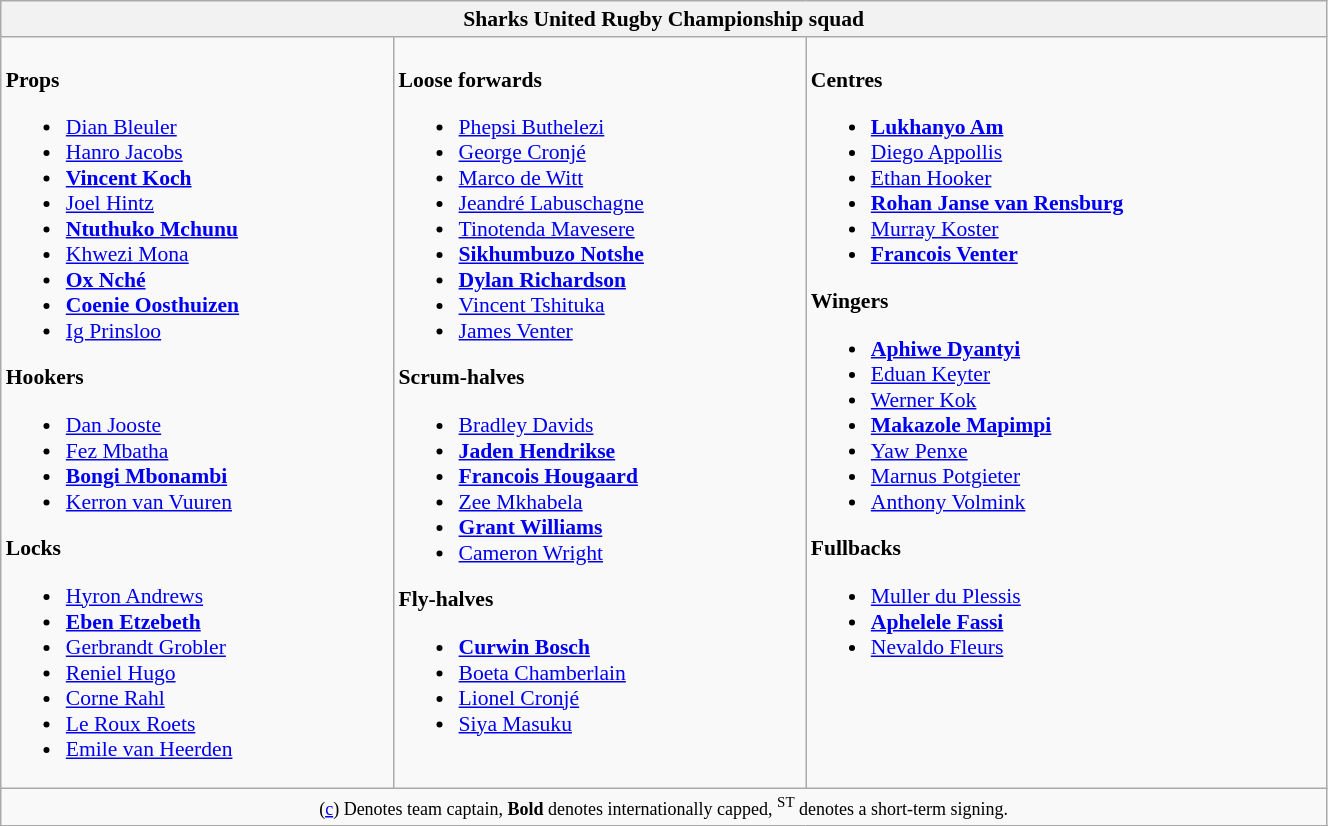<table class="wikitable" style="text-align:left; font-size:90%; width:70%">
<tr>
<th colspan="100%">Sharks United Rugby Championship squad</th>
</tr>
<tr valign="top">
<td><br><strong>Props</strong><ul><li> <a href='#'>Dian Bleuler</a></li><li> <a href='#'>Hanro Jacobs</a></li><li> <strong><a href='#'>Vincent Koch</a></strong></li><li> <a href='#'>Joel Hintz</a></li><li> <strong><a href='#'>Ntuthuko Mchunu</a></strong></li><li> <a href='#'>Khwezi Mona</a></li><li> <strong><a href='#'>Ox Nché</a></strong></li><li> <strong><a href='#'>Coenie Oosthuizen</a></strong></li><li> <a href='#'>Ig Prinsloo</a></li></ul><strong>Hookers</strong><ul><li> <a href='#'>Dan Jooste</a></li><li> <a href='#'>Fez Mbatha</a></li><li> <strong><a href='#'>Bongi Mbonambi</a></strong></li><li> <a href='#'>Kerron van Vuuren</a></li></ul><strong>Locks</strong><ul><li> <a href='#'>Hyron Andrews</a></li><li> <strong><a href='#'>Eben Etzebeth</a></strong></li><li> <a href='#'>Gerbrandt Grobler</a></li><li> <a href='#'>Reniel Hugo</a></li><li> <a href='#'>Corne Rahl</a></li><li> <a href='#'>Le Roux Roets</a></li><li> <a href='#'>Emile van Heerden</a></li></ul></td>
<td><br><strong>Loose forwards</strong><ul><li> <a href='#'>Phepsi Buthelezi</a></li><li> <a href='#'>George Cronjé</a></li><li> <a href='#'>Marco de Witt</a></li><li> <a href='#'>Jeandré Labuschagne</a></li><li> <a href='#'>Tinotenda Mavesere</a></li><li> <strong><a href='#'>Sikhumbuzo Notshe</a></strong></li><li> <strong><a href='#'>Dylan Richardson</a></strong></li><li> <a href='#'>Vincent Tshituka</a></li><li> <a href='#'>James Venter</a></li></ul><strong>Scrum-halves</strong><ul><li> <a href='#'>Bradley Davids</a></li><li> <strong><a href='#'>Jaden Hendrikse</a></strong></li><li> <strong><a href='#'>Francois Hougaard</a></strong></li><li> <a href='#'>Zee Mkhabela</a></li><li> <strong><a href='#'>Grant Williams</a></strong></li><li> <a href='#'>Cameron Wright</a></li></ul><strong>Fly-halves</strong><ul><li> <strong><a href='#'>Curwin Bosch</a></strong></li><li> <a href='#'>Boeta Chamberlain</a></li><li> <a href='#'>Lionel Cronjé</a></li><li> <a href='#'>Siya Masuku</a></li></ul></td>
<td><br><strong>Centres</strong><ul><li> <strong><a href='#'>Lukhanyo Am</a></strong></li><li> <a href='#'>Diego Appollis</a></li><li> <a href='#'>Ethan Hooker</a></li><li> <strong><a href='#'>Rohan Janse van Rensburg</a></strong></li><li> <a href='#'>Murray Koster</a></li><li> <strong><a href='#'>Francois Venter</a></strong></li></ul><strong>Wingers</strong><ul><li> <strong><a href='#'>Aphiwe Dyantyi</a></strong></li><li> <a href='#'>Eduan Keyter</a></li><li> <a href='#'>Werner Kok</a></li><li> <strong><a href='#'>Makazole Mapimpi</a></strong></li><li> <a href='#'>Yaw Penxe</a></li><li> <a href='#'>Marnus Potgieter</a></li><li> <a href='#'>Anthony Volmink</a></li></ul><strong>Fullbacks</strong><ul><li> <a href='#'>Muller du Plessis</a></li><li> <strong><a href='#'>Aphelele Fassi</a></strong></li><li> <a href='#'>Nevaldo Fleurs</a></li></ul></td>
</tr>
<tr>
<td colspan="100%" style="text-align:center;"><small>(<a href='#'>c</a>) Denotes team captain, <strong>Bold</strong> denotes internationally capped, <sup>ST</sup> denotes a short-term signing.</small> </td>
</tr>
</table>
